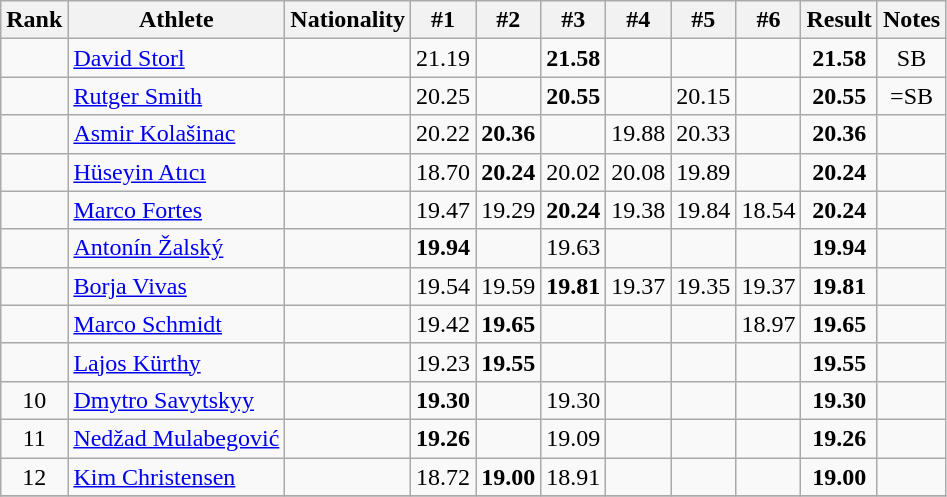<table class="wikitable sortable" style="text-align:center">
<tr>
<th>Rank</th>
<th>Athlete</th>
<th>Nationality</th>
<th>#1</th>
<th>#2</th>
<th>#3</th>
<th>#4</th>
<th>#5</th>
<th>#6</th>
<th>Result</th>
<th>Notes</th>
</tr>
<tr>
<td></td>
<td align="left"><a href='#'>David Storl</a></td>
<td align=left></td>
<td>21.19</td>
<td></td>
<td><strong>21.58</strong></td>
<td></td>
<td></td>
<td></td>
<td><strong>21.58</strong></td>
<td>SB</td>
</tr>
<tr>
<td></td>
<td align="left"><a href='#'>Rutger Smith</a></td>
<td align=left></td>
<td>20.25</td>
<td></td>
<td><strong>20.55</strong></td>
<td></td>
<td>20.15</td>
<td></td>
<td><strong>20.55</strong></td>
<td>=SB</td>
</tr>
<tr>
<td></td>
<td align="left"><a href='#'>Asmir Kolašinac</a></td>
<td align=left></td>
<td>20.22</td>
<td><strong>20.36</strong></td>
<td></td>
<td>19.88</td>
<td>20.33</td>
<td></td>
<td><strong>20.36</strong></td>
<td></td>
</tr>
<tr>
<td></td>
<td align="left"><a href='#'>Hüseyin Atıcı</a></td>
<td align=left></td>
<td>18.70</td>
<td><strong>20.24</strong></td>
<td>20.02</td>
<td>20.08</td>
<td>19.89</td>
<td></td>
<td><strong>20.24</strong></td>
<td></td>
</tr>
<tr>
<td></td>
<td align="left"><a href='#'>Marco Fortes</a></td>
<td align=left></td>
<td>19.47</td>
<td>19.29</td>
<td><strong>20.24</strong></td>
<td>19.38</td>
<td>19.84</td>
<td>18.54</td>
<td><strong>20.24</strong></td>
<td></td>
</tr>
<tr>
<td></td>
<td align="left"><a href='#'>Antonín Žalský</a></td>
<td align=left></td>
<td><strong>19.94</strong></td>
<td></td>
<td>19.63</td>
<td></td>
<td></td>
<td></td>
<td><strong>19.94</strong></td>
<td></td>
</tr>
<tr>
<td></td>
<td align="left"><a href='#'>Borja Vivas</a></td>
<td align=left></td>
<td>19.54</td>
<td>19.59</td>
<td><strong>19.81</strong></td>
<td>19.37</td>
<td>19.35</td>
<td>19.37</td>
<td><strong>19.81</strong></td>
<td></td>
</tr>
<tr>
<td></td>
<td align="left"><a href='#'>Marco Schmidt</a></td>
<td align=left></td>
<td>19.42</td>
<td><strong>19.65</strong></td>
<td></td>
<td></td>
<td></td>
<td>18.97</td>
<td><strong>19.65</strong></td>
<td></td>
</tr>
<tr>
<td></td>
<td align="left"><a href='#'>Lajos Kürthy</a></td>
<td align=left></td>
<td>19.23</td>
<td><strong>19.55</strong></td>
<td></td>
<td></td>
<td></td>
<td></td>
<td><strong>19.55</strong></td>
<td></td>
</tr>
<tr>
<td>10</td>
<td align="left"><a href='#'>Dmytro Savytskyy</a></td>
<td align=left></td>
<td><strong>19.30</strong></td>
<td></td>
<td>19.30</td>
<td></td>
<td></td>
<td></td>
<td><strong>19.30</strong></td>
<td></td>
</tr>
<tr>
<td>11</td>
<td align="left"><a href='#'>Nedžad Mulabegović</a></td>
<td align=left></td>
<td><strong>19.26</strong></td>
<td></td>
<td>19.09</td>
<td></td>
<td></td>
<td></td>
<td><strong>19.26</strong></td>
<td></td>
</tr>
<tr>
<td>12</td>
<td align="left"><a href='#'>Kim Christensen</a></td>
<td align=left></td>
<td>18.72</td>
<td><strong>19.00</strong></td>
<td>18.91</td>
<td></td>
<td></td>
<td></td>
<td><strong>19.00</strong></td>
<td></td>
</tr>
<tr>
</tr>
</table>
